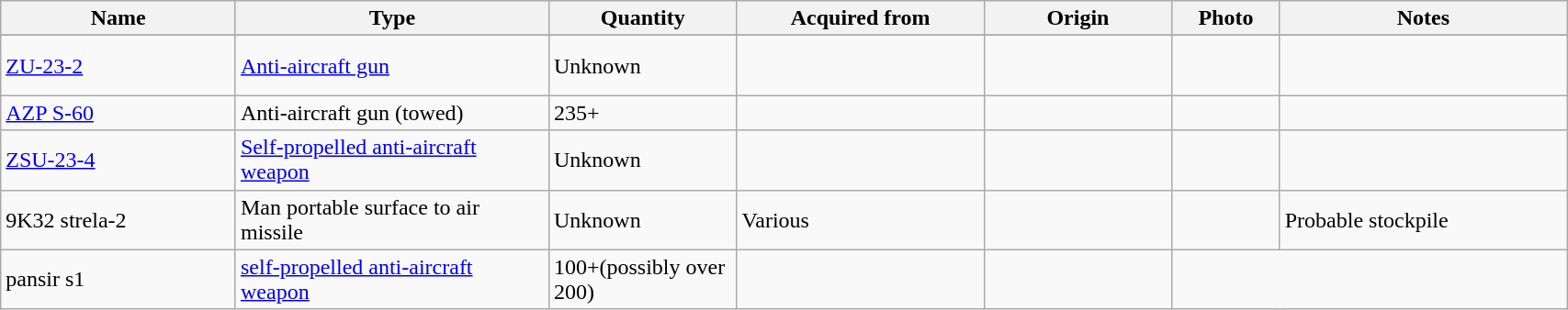<table style="width:90%;" class="wikitable">
<tr>
<th style="width:15%;">Name</th>
<th style="width:20%;">Type</th>
<th style="width:12%;">Quantity</th>
<th>Acquired from</th>
<th style="width:12%;">Origin</th>
<th>Photo</th>
<th>Notes</th>
</tr>
<tr>
</tr>
<tr>
<td><a href='#'>ZU-23-2</a></td>
<td><a href='#'>Anti-aircraft gun</a></td>
<td>Unknown</td>
<td><br><br></td>
<td></td>
<td></td>
<td></td>
</tr>
<tr>
<td><a href='#'>AZP S-60</a></td>
<td>Anti-aircraft gun (towed)</td>
<td>235+</td>
<td></td>
<td></td>
<td></td>
<td></td>
</tr>
<tr>
<td><a href='#'>ZSU-23-4</a></td>
<td><a href='#'>Self-propelled anti-aircraft weapon</a></td>
<td>Unknown</td>
<td></td>
<td></td>
<td></td>
<td></td>
</tr>
<tr>
<td>9K32 strela-2</td>
<td>Man portable surface to air missile</td>
<td>Unknown</td>
<td>Various</td>
<td></td>
<td></td>
<td>Probable stockpile</td>
</tr>
<tr>
<td>pansir s1</td>
<td><a href='#'>self-propelled anti-aircraft weapon</a></td>
<td>100+(possibly over 200)</td>
<td></td>
<td></td>
</tr>
</table>
